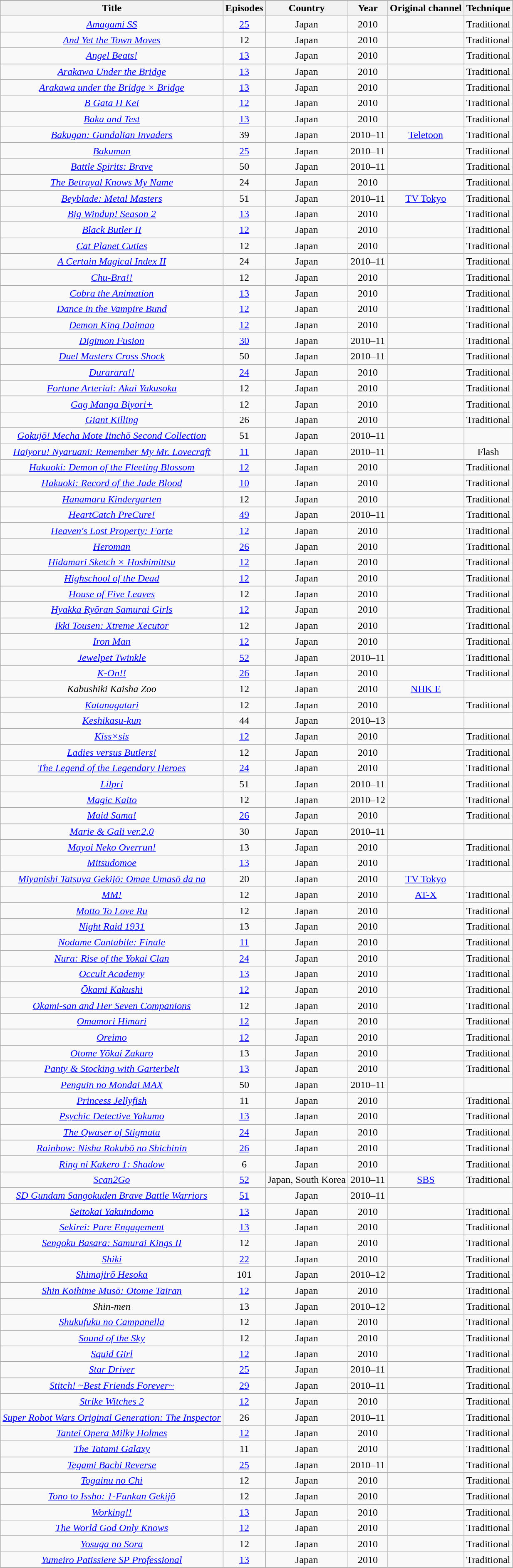<table class="wikitable sortable" style="text-align:center;">
<tr>
</tr>
<tr>
<th scope="col">Title</th>
<th scope="col">Episodes</th>
<th scope="col">Country</th>
<th scope="col">Year</th>
<th scope="col">Original channel</th>
<th scope="col">Technique</th>
</tr>
<tr>
<td><em><a href='#'>Amagami SS</a></em></td>
<td><a href='#'>25</a></td>
<td>Japan</td>
<td>2010</td>
<td></td>
<td>Traditional</td>
</tr>
<tr>
<td><em><a href='#'>And Yet the Town Moves</a></em></td>
<td>12</td>
<td>Japan</td>
<td>2010</td>
<td></td>
<td>Traditional</td>
</tr>
<tr>
<td><em><a href='#'>Angel Beats!</a></em></td>
<td><a href='#'>13</a></td>
<td>Japan</td>
<td>2010</td>
<td></td>
<td>Traditional</td>
</tr>
<tr>
<td><em><a href='#'>Arakawa Under the Bridge</a></em></td>
<td><a href='#'>13</a></td>
<td>Japan</td>
<td>2010</td>
<td></td>
<td>Traditional</td>
</tr>
<tr>
<td><em><a href='#'>Arakawa under the Bridge × Bridge</a></em></td>
<td><a href='#'>13</a></td>
<td>Japan</td>
<td>2010</td>
<td></td>
<td>Traditional</td>
</tr>
<tr>
<td><em><a href='#'>B Gata H Kei</a></em></td>
<td><a href='#'>12</a></td>
<td>Japan</td>
<td>2010</td>
<td></td>
<td>Traditional</td>
</tr>
<tr>
<td><em><a href='#'>Baka and Test</a></em></td>
<td><a href='#'>13</a></td>
<td>Japan</td>
<td>2010</td>
<td></td>
<td>Traditional</td>
</tr>
<tr>
<td><em><a href='#'>Bakugan: Gundalian Invaders</a></em></td>
<td>39</td>
<td>Japan</td>
<td>2010–11</td>
<td><a href='#'>Teletoon</a></td>
<td>Traditional</td>
</tr>
<tr>
<td><em><a href='#'>Bakuman</a></em></td>
<td><a href='#'>25</a></td>
<td>Japan</td>
<td>2010–11</td>
<td></td>
<td>Traditional</td>
</tr>
<tr>
<td><em><a href='#'>Battle Spirits: Brave</a></em></td>
<td>50</td>
<td>Japan</td>
<td>2010–11</td>
<td></td>
<td>Traditional</td>
</tr>
<tr>
<td data-sort-value="Betrayal Knows My Name"><em><a href='#'>The Betrayal Knows My Name</a></em></td>
<td>24</td>
<td>Japan</td>
<td>2010</td>
<td></td>
<td>Traditional</td>
</tr>
<tr>
<td><em><a href='#'>Beyblade: Metal Masters</a></em></td>
<td>51</td>
<td>Japan</td>
<td>2010–11</td>
<td><a href='#'>TV Tokyo</a></td>
<td>Traditional</td>
</tr>
<tr>
<td><em><a href='#'>Big Windup! Season 2</a></em></td>
<td><a href='#'>13</a></td>
<td>Japan</td>
<td>2010</td>
<td></td>
<td>Traditional</td>
</tr>
<tr>
<td><em><a href='#'>Black Butler II</a></em></td>
<td><a href='#'>12</a></td>
<td>Japan</td>
<td>2010</td>
<td></td>
<td>Traditional</td>
</tr>
<tr>
<td><em><a href='#'>Cat Planet Cuties</a></em></td>
<td>12</td>
<td>Japan</td>
<td>2010</td>
<td></td>
<td>Traditional</td>
</tr>
<tr>
<td data-sort-value="Certain Magical Index II"><em><a href='#'>A Certain Magical Index II</a></em></td>
<td>24</td>
<td>Japan</td>
<td>2010–11</td>
<td></td>
<td>Traditional</td>
</tr>
<tr>
<td><em><a href='#'>Chu-Bra!!</a></em></td>
<td>12</td>
<td>Japan</td>
<td>2010</td>
<td></td>
<td>Traditional</td>
</tr>
<tr>
<td><em><a href='#'>Cobra the Animation</a></em></td>
<td><a href='#'>13</a></td>
<td>Japan</td>
<td>2010</td>
<td></td>
<td>Traditional</td>
</tr>
<tr>
<td><em><a href='#'>Dance in the Vampire Bund</a></em></td>
<td><a href='#'>12</a></td>
<td>Japan</td>
<td>2010</td>
<td></td>
<td>Traditional</td>
</tr>
<tr>
<td><em><a href='#'>Demon King Daimao</a></em></td>
<td><a href='#'>12</a></td>
<td>Japan</td>
<td>2010</td>
<td></td>
<td>Traditional</td>
</tr>
<tr>
<td><em><a href='#'>Digimon Fusion</a></em></td>
<td><a href='#'>30</a></td>
<td>Japan</td>
<td>2010–11</td>
<td></td>
<td>Traditional</td>
</tr>
<tr>
<td><em><a href='#'>Duel Masters Cross Shock</a></em></td>
<td>50</td>
<td>Japan</td>
<td>2010–11</td>
<td></td>
<td>Traditional</td>
</tr>
<tr>
<td><em><a href='#'>Durarara!!</a></em></td>
<td><a href='#'>24</a></td>
<td>Japan</td>
<td>2010</td>
<td></td>
<td>Traditional</td>
</tr>
<tr>
<td><em><a href='#'>Fortune Arterial: Akai Yakusoku</a></em></td>
<td>12</td>
<td>Japan</td>
<td>2010</td>
<td></td>
<td>Traditional</td>
</tr>
<tr>
<td><em><a href='#'>Gag Manga Biyori+</a></em></td>
<td>12</td>
<td>Japan</td>
<td>2010</td>
<td></td>
<td>Traditional</td>
</tr>
<tr>
<td><em><a href='#'>Giant Killing</a></em></td>
<td>26</td>
<td>Japan</td>
<td>2010</td>
<td></td>
<td>Traditional</td>
</tr>
<tr>
<td><em><a href='#'>Gokujō! Mecha Mote Iinchō Second Collection</a></em></td>
<td>51</td>
<td>Japan</td>
<td>2010–11</td>
<td></td>
<td></td>
</tr>
<tr>
<td><em><a href='#'>Haiyoru! Nyaruani: Remember My Mr. Lovecraft</a></em></td>
<td><a href='#'>11</a></td>
<td>Japan</td>
<td>2010–11</td>
<td></td>
<td>Flash</td>
</tr>
<tr>
<td><em><a href='#'>Hakuoki: Demon of the Fleeting Blossom</a></em></td>
<td><a href='#'>12</a></td>
<td>Japan</td>
<td>2010</td>
<td></td>
<td>Traditional</td>
</tr>
<tr>
<td><em><a href='#'>Hakuoki: Record of the Jade Blood</a></em></td>
<td><a href='#'>10</a></td>
<td>Japan</td>
<td>2010</td>
<td></td>
<td>Traditional</td>
</tr>
<tr>
<td><em><a href='#'>Hanamaru Kindergarten</a></em></td>
<td>12</td>
<td>Japan</td>
<td>2010</td>
<td></td>
<td>Traditional</td>
</tr>
<tr>
<td><em><a href='#'>HeartCatch PreCure!</a></em></td>
<td><a href='#'>49</a></td>
<td>Japan</td>
<td>2010–11</td>
<td></td>
<td>Traditional</td>
</tr>
<tr>
<td><em><a href='#'>Heaven's Lost Property: Forte</a></em></td>
<td><a href='#'>12</a></td>
<td>Japan</td>
<td>2010</td>
<td></td>
<td>Traditional</td>
</tr>
<tr>
<td><em><a href='#'>Heroman</a></em></td>
<td><a href='#'>26</a></td>
<td>Japan</td>
<td>2010</td>
<td></td>
<td>Traditional</td>
</tr>
<tr>
<td><em><a href='#'>Hidamari Sketch × Hoshimittsu</a></em></td>
<td><a href='#'>12</a></td>
<td>Japan</td>
<td>2010</td>
<td></td>
<td>Traditional</td>
</tr>
<tr>
<td><em><a href='#'>Highschool of the Dead</a></em></td>
<td><a href='#'>12</a></td>
<td>Japan</td>
<td>2010</td>
<td></td>
<td>Traditional</td>
</tr>
<tr>
<td><em><a href='#'>House of Five Leaves</a></em></td>
<td>12</td>
<td>Japan</td>
<td>2010</td>
<td></td>
<td>Traditional</td>
</tr>
<tr>
<td><em><a href='#'>Hyakka Ryōran Samurai Girls</a></em></td>
<td><a href='#'>12</a></td>
<td>Japan</td>
<td>2010</td>
<td></td>
<td>Traditional</td>
</tr>
<tr>
<td><em><a href='#'>Ikki Tousen: Xtreme Xecutor</a></em></td>
<td>12</td>
<td>Japan</td>
<td>2010</td>
<td></td>
<td>Traditional</td>
</tr>
<tr>
<td><em><a href='#'>Iron Man</a></em></td>
<td><a href='#'>12</a></td>
<td>Japan</td>
<td>2010</td>
<td></td>
<td>Traditional</td>
</tr>
<tr>
<td><em><a href='#'>Jewelpet Twinkle</a></em></td>
<td><a href='#'>52</a></td>
<td>Japan</td>
<td>2010–11</td>
<td></td>
<td>Traditional</td>
</tr>
<tr>
<td><em><a href='#'>K-On!!</a></em></td>
<td><a href='#'>26</a></td>
<td>Japan</td>
<td>2010</td>
<td></td>
<td>Traditional</td>
</tr>
<tr>
<td><em>Kabushiki Kaisha Zoo</em></td>
<td>12</td>
<td>Japan</td>
<td>2010</td>
<td><a href='#'>NHK E</a></td>
<td></td>
</tr>
<tr>
<td><em><a href='#'>Katanagatari</a></em></td>
<td>12</td>
<td>Japan</td>
<td>2010</td>
<td></td>
<td>Traditional</td>
</tr>
<tr>
<td><em><a href='#'>Keshikasu-kun</a></em></td>
<td>44</td>
<td>Japan</td>
<td>2010–13</td>
<td></td>
<td></td>
</tr>
<tr>
<td><em><a href='#'>Kiss×sis</a></em></td>
<td><a href='#'>12</a></td>
<td>Japan</td>
<td>2010</td>
<td></td>
<td>Traditional</td>
</tr>
<tr>
<td><em><a href='#'>Ladies versus Butlers!</a></em></td>
<td>12</td>
<td>Japan</td>
<td>2010</td>
<td></td>
<td>Traditional</td>
</tr>
<tr>
<td data-sort-value="Legend of the Legendary Heroes"><em><a href='#'>The Legend of the Legendary Heroes</a></em></td>
<td><a href='#'>24</a></td>
<td>Japan</td>
<td>2010</td>
<td></td>
<td>Traditional</td>
</tr>
<tr>
<td><em><a href='#'>Lilpri</a></em></td>
<td>51</td>
<td>Japan</td>
<td>2010–11</td>
<td></td>
<td>Traditional</td>
</tr>
<tr>
<td><em><a href='#'>Magic Kaito</a></em></td>
<td>12</td>
<td>Japan</td>
<td>2010–12</td>
<td></td>
<td>Traditional</td>
</tr>
<tr>
<td><em><a href='#'>Maid Sama!</a></em></td>
<td><a href='#'>26</a></td>
<td>Japan</td>
<td>2010</td>
<td></td>
<td>Traditional</td>
</tr>
<tr>
<td><em><a href='#'>Marie & Gali ver.2.0</a></em></td>
<td>30</td>
<td>Japan</td>
<td>2010–11</td>
<td></td>
<td></td>
</tr>
<tr>
<td><em><a href='#'>Mayoi Neko Overrun!</a></em></td>
<td>13</td>
<td>Japan</td>
<td>2010</td>
<td></td>
<td>Traditional</td>
</tr>
<tr>
<td><em><a href='#'>Mitsudomoe</a></em></td>
<td><a href='#'>13</a></td>
<td>Japan</td>
<td>2010</td>
<td></td>
<td>Traditional</td>
</tr>
<tr>
<td><em><a href='#'>Miyanishi Tatsuya Gekijō: Omae Umasō da na</a></em></td>
<td>20</td>
<td>Japan</td>
<td>2010</td>
<td><a href='#'>TV Tokyo</a></td>
<td></td>
</tr>
<tr>
<td><em><a href='#'>MM!</a></em></td>
<td>12</td>
<td>Japan</td>
<td>2010</td>
<td><a href='#'>AT-X</a></td>
<td>Traditional</td>
</tr>
<tr>
<td><em><a href='#'>Motto To Love Ru</a></em></td>
<td>12</td>
<td>Japan</td>
<td>2010</td>
<td></td>
<td>Traditional</td>
</tr>
<tr>
<td><em><a href='#'>Night Raid 1931</a></em></td>
<td>13</td>
<td>Japan</td>
<td>2010</td>
<td></td>
<td>Traditional</td>
</tr>
<tr>
<td><em><a href='#'>Nodame Cantabile: Finale</a></em></td>
<td><a href='#'>11</a></td>
<td>Japan</td>
<td>2010</td>
<td></td>
<td>Traditional</td>
</tr>
<tr>
<td><em><a href='#'>Nura: Rise of the Yokai Clan</a></em></td>
<td><a href='#'>24</a></td>
<td>Japan</td>
<td>2010</td>
<td></td>
<td>Traditional</td>
</tr>
<tr>
<td><em><a href='#'>Occult Academy</a></em></td>
<td><a href='#'>13</a></td>
<td>Japan</td>
<td>2010</td>
<td></td>
<td>Traditional</td>
</tr>
<tr>
<td><em><a href='#'>Ōkami Kakushi</a></em></td>
<td><a href='#'>12</a></td>
<td>Japan</td>
<td>2010</td>
<td></td>
<td>Traditional</td>
</tr>
<tr>
<td><em><a href='#'>Okami-san and Her Seven Companions</a></em></td>
<td>12</td>
<td>Japan</td>
<td>2010</td>
<td></td>
<td>Traditional</td>
</tr>
<tr>
<td><em><a href='#'>Omamori Himari</a></em></td>
<td><a href='#'>12</a></td>
<td>Japan</td>
<td>2010</td>
<td></td>
<td>Traditional</td>
</tr>
<tr>
<td><em><a href='#'>Oreimo</a></em></td>
<td><a href='#'>12</a></td>
<td>Japan</td>
<td>2010</td>
<td></td>
<td>Traditional</td>
</tr>
<tr>
<td><em><a href='#'>Otome Yōkai Zakuro</a></em></td>
<td>13</td>
<td>Japan</td>
<td>2010</td>
<td></td>
<td>Traditional</td>
</tr>
<tr>
<td><em><a href='#'>Panty & Stocking with Garterbelt</a></em></td>
<td><a href='#'>13</a></td>
<td>Japan</td>
<td>2010</td>
<td></td>
<td>Traditional</td>
</tr>
<tr>
<td><em><a href='#'>Penguin no Mondai MAX</a></em></td>
<td>50</td>
<td>Japan</td>
<td>2010–11</td>
<td></td>
<td></td>
</tr>
<tr>
<td><em><a href='#'>Princess Jellyfish</a></em></td>
<td>11</td>
<td>Japan</td>
<td>2010</td>
<td></td>
<td>Traditional</td>
</tr>
<tr>
<td><em><a href='#'>Psychic Detective Yakumo</a></em></td>
<td><a href='#'>13</a></td>
<td>Japan</td>
<td>2010</td>
<td></td>
<td>Traditional</td>
</tr>
<tr>
<td data-sort-value="Qwaser of Stigmata"><em><a href='#'>The Qwaser of Stigmata</a></em></td>
<td><a href='#'>24</a></td>
<td>Japan</td>
<td>2010</td>
<td></td>
<td>Traditional</td>
</tr>
<tr>
<td><em><a href='#'>Rainbow: Nisha Rokubō no Shichinin</a></em></td>
<td><a href='#'>26</a></td>
<td>Japan</td>
<td>2010</td>
<td></td>
<td>Traditional</td>
</tr>
<tr>
<td><em><a href='#'>Ring ni Kakero 1: Shadow</a></em></td>
<td>6</td>
<td>Japan</td>
<td>2010</td>
<td></td>
<td>Traditional</td>
</tr>
<tr>
<td><em><a href='#'>Scan2Go</a></em></td>
<td><a href='#'>52</a></td>
<td>Japan, South Korea</td>
<td>2010–11</td>
<td><a href='#'>SBS</a></td>
<td>Traditional</td>
</tr>
<tr>
<td><em><a href='#'>SD Gundam Sangokuden Brave Battle Warriors</a></em></td>
<td><a href='#'>51</a></td>
<td>Japan</td>
<td>2010–11</td>
<td></td>
<td></td>
</tr>
<tr>
<td><em><a href='#'>Seitokai Yakuindomo</a></em></td>
<td><a href='#'>13</a></td>
<td>Japan</td>
<td>2010</td>
<td></td>
<td>Traditional</td>
</tr>
<tr>
<td><em><a href='#'>Sekirei: Pure Engagement</a></em></td>
<td><a href='#'>13</a></td>
<td>Japan</td>
<td>2010</td>
<td></td>
<td>Traditional</td>
</tr>
<tr>
<td><em><a href='#'>Sengoku Basara: Samurai Kings II</a></em></td>
<td>12</td>
<td>Japan</td>
<td>2010</td>
<td></td>
<td>Traditional</td>
</tr>
<tr>
<td><em><a href='#'>Shiki</a></em></td>
<td><a href='#'>22</a></td>
<td>Japan</td>
<td>2010</td>
<td></td>
<td>Traditional</td>
</tr>
<tr>
<td><em><a href='#'>Shimajirō Hesoka</a></em></td>
<td>101</td>
<td>Japan</td>
<td>2010–12</td>
<td></td>
<td>Traditional</td>
</tr>
<tr>
<td><em><a href='#'>Shin Koihime Musō: Otome Tairan</a></em></td>
<td><a href='#'>12</a></td>
<td>Japan</td>
<td>2010</td>
<td></td>
<td>Traditional</td>
</tr>
<tr>
<td><em>Shin-men</em></td>
<td>13</td>
<td>Japan</td>
<td>2010–12</td>
<td></td>
<td>Traditional</td>
</tr>
<tr>
<td><em><a href='#'>Shukufuku no Campanella</a></em></td>
<td>12</td>
<td>Japan</td>
<td>2010</td>
<td></td>
<td>Traditional</td>
</tr>
<tr>
<td><em><a href='#'>Sound of the Sky</a></em></td>
<td>12</td>
<td>Japan</td>
<td>2010</td>
<td></td>
<td>Traditional</td>
</tr>
<tr>
<td><em><a href='#'>Squid Girl</a></em></td>
<td><a href='#'>12</a></td>
<td>Japan</td>
<td>2010</td>
<td></td>
<td>Traditional</td>
</tr>
<tr>
<td><em><a href='#'>Star Driver</a></em></td>
<td><a href='#'>25</a></td>
<td>Japan</td>
<td>2010–11</td>
<td></td>
<td>Traditional</td>
</tr>
<tr>
<td><em><a href='#'>Stitch! ~Best Friends Forever~</a></em></td>
<td><a href='#'>29</a></td>
<td>Japan</td>
<td>2010–11</td>
<td></td>
<td>Traditional</td>
</tr>
<tr>
<td><em><a href='#'>Strike Witches 2</a></em></td>
<td><a href='#'>12</a></td>
<td>Japan</td>
<td>2010</td>
<td></td>
<td>Traditional</td>
</tr>
<tr>
<td><em><a href='#'>Super Robot Wars Original Generation: The Inspector</a></em></td>
<td>26</td>
<td>Japan</td>
<td>2010–11</td>
<td></td>
<td>Traditional</td>
</tr>
<tr>
<td><em><a href='#'>Tantei Opera Milky Holmes</a></em></td>
<td><a href='#'>12</a></td>
<td>Japan</td>
<td>2010</td>
<td></td>
<td>Traditional</td>
</tr>
<tr>
<td data-sort-value="Tatami Galaxy"><em><a href='#'>The Tatami Galaxy</a></em></td>
<td>11</td>
<td>Japan</td>
<td>2010</td>
<td></td>
<td>Traditional</td>
</tr>
<tr>
<td><em><a href='#'>Tegami Bachi Reverse</a></em></td>
<td><a href='#'>25</a></td>
<td>Japan</td>
<td>2010–11</td>
<td></td>
<td>Traditional</td>
</tr>
<tr>
<td><em><a href='#'>Togainu no Chi</a></em></td>
<td>12</td>
<td>Japan</td>
<td>2010</td>
<td></td>
<td>Traditional</td>
</tr>
<tr>
<td><em><a href='#'>Tono to Issho: 1-Funkan Gekijō</a></em></td>
<td>12</td>
<td>Japan</td>
<td>2010</td>
<td></td>
<td>Traditional</td>
</tr>
<tr>
<td><em><a href='#'>Working!!</a></em></td>
<td><a href='#'>13</a></td>
<td>Japan</td>
<td>2010</td>
<td></td>
<td>Traditional</td>
</tr>
<tr>
<td data-sort-value="World God Only Knows"><em><a href='#'>The World God Only Knows</a></em></td>
<td><a href='#'>12</a></td>
<td>Japan</td>
<td>2010</td>
<td></td>
<td>Traditional</td>
</tr>
<tr>
<td><em><a href='#'>Yosuga no Sora</a></em></td>
<td>12</td>
<td>Japan</td>
<td>2010</td>
<td></td>
<td>Traditional</td>
</tr>
<tr>
<td><em><a href='#'>Yumeiro Patissiere SP Professional</a></em></td>
<td><a href='#'>13</a></td>
<td>Japan</td>
<td>2010</td>
<td></td>
<td>Traditional</td>
</tr>
</table>
